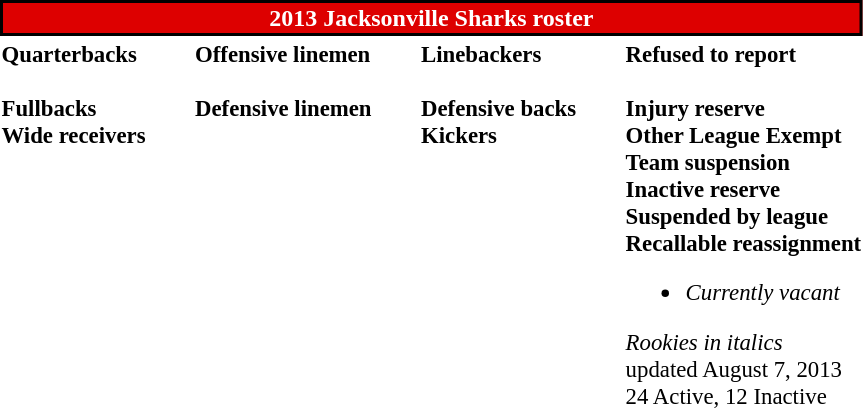<table class="toccolours" style="text-align: left;">
<tr>
<th colspan=7 style="background:#d00; border: 2px solid #000; color:white; text-align:center;"><strong>2013 Jacksonville Sharks roster</strong></th>
</tr>
<tr>
<td style="font-size: 95%;" valign="top"><strong>Quarterbacks</strong><br>
<br><strong>Fullbacks</strong>
<br><strong>Wide receivers</strong>




</td>
<td style="width: 25px;"></td>
<td style="font-size: 95%;" valign="top"><strong>Offensive linemen</strong><br>


<br><strong>Defensive linemen</strong>




</td>
<td style="width: 25px;"></td>
<td style="font-size: 95%;" valign="top"><strong>Linebackers</strong><br>
<br><strong>Defensive backs</strong>



<br><strong>Kickers</strong>
</td>
<td style="width: 25px;"></td>
<td style="font-size: 95%;" valign="top"><strong>Refused to report</strong><br>
<br><strong>Injury reserve</strong>


<br><strong>Other League Exempt</strong>


<br><strong>Team suspension</strong>
<br><strong>Inactive reserve</strong>

<br><strong>Suspended by league</strong>
<br><strong>Recallable reassignment</strong><ul><li><em>Currently vacant</em></li></ul>
<em>Rookies in italics</em><br>
<span></span> updated August 7, 2013<br>
24 Active, 12 Inactive
</td>
</tr>
<tr>
</tr>
</table>
